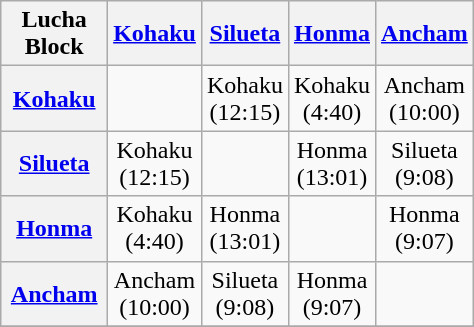<table class="wikitable" style="text-align:center; margin: 1em auto 1em auto;" width="25%">
<tr>
<th>Lucha Block</th>
<th><a href='#'>Kohaku</a></th>
<th><a href='#'>Silueta</a></th>
<th><a href='#'>Honma</a></th>
<th><a href='#'>Ancham</a></th>
</tr>
<tr>
<th><a href='#'>Kohaku</a></th>
<td></td>
<td>Kohaku<br>(12:15)</td>
<td>Kohaku<br>(4:40)</td>
<td>Ancham<br>(10:00)</td>
</tr>
<tr>
<th><a href='#'>Silueta</a></th>
<td>Kohaku<br>(12:15)</td>
<td></td>
<td>Honma<br>(13:01)</td>
<td>Silueta<br>(9:08)</td>
</tr>
<tr>
<th><a href='#'>Honma</a></th>
<td>Kohaku<br>(4:40)</td>
<td>Honma<br>(13:01)</td>
<td></td>
<td>Honma<br>(9:07)</td>
</tr>
<tr>
<th><a href='#'>Ancham</a></th>
<td>Ancham<br>(10:00)</td>
<td>Silueta<br>(9:08)</td>
<td>Honma<br>(9:07)</td>
<td></td>
</tr>
<tr>
</tr>
</table>
